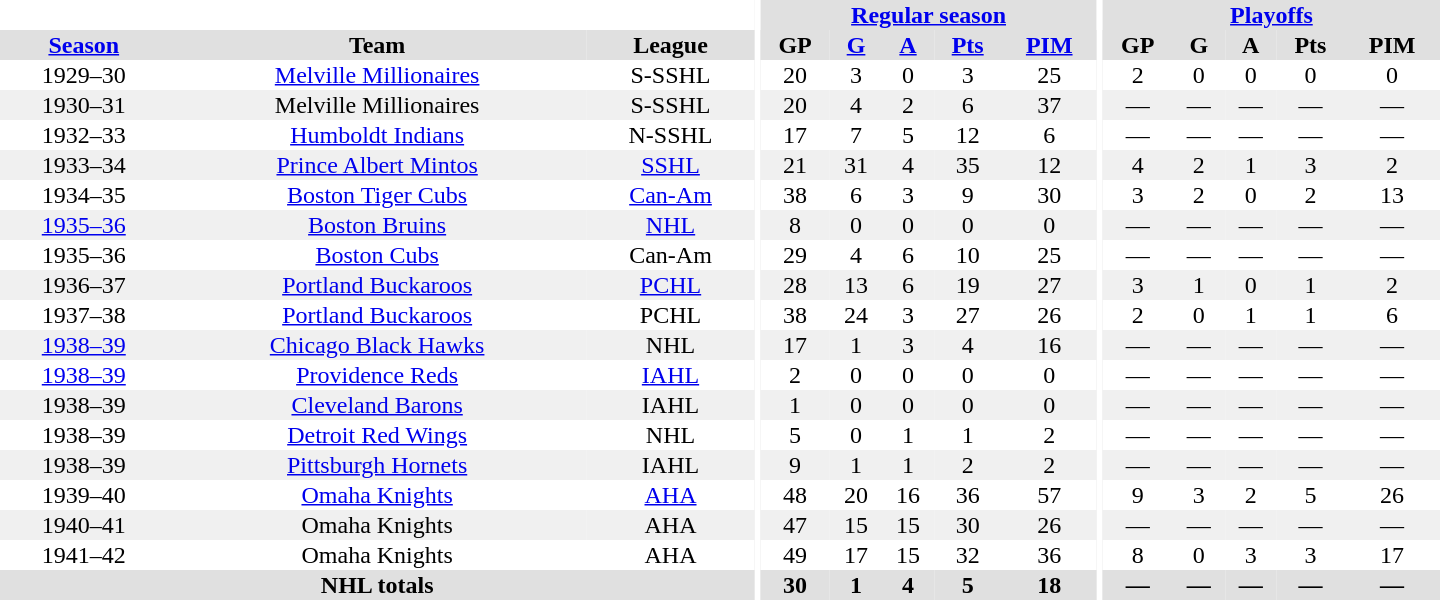<table border="0" cellpadding="1" cellspacing="0" style="text-align:center; width:60em">
<tr bgcolor="#e0e0e0">
<th colspan="3" bgcolor="#ffffff"></th>
<th rowspan="100" bgcolor="#ffffff"></th>
<th colspan="5"><a href='#'>Regular season</a></th>
<th rowspan="100" bgcolor="#ffffff"></th>
<th colspan="5"><a href='#'>Playoffs</a></th>
</tr>
<tr bgcolor="#e0e0e0">
<th><a href='#'>Season</a></th>
<th>Team</th>
<th>League</th>
<th>GP</th>
<th><a href='#'>G</a></th>
<th><a href='#'>A</a></th>
<th><a href='#'>Pts</a></th>
<th><a href='#'>PIM</a></th>
<th>GP</th>
<th>G</th>
<th>A</th>
<th>Pts</th>
<th>PIM</th>
</tr>
<tr>
<td>1929–30</td>
<td><a href='#'>Melville Millionaires</a></td>
<td>S-SSHL</td>
<td>20</td>
<td>3</td>
<td>0</td>
<td>3</td>
<td>25</td>
<td>2</td>
<td>0</td>
<td>0</td>
<td>0</td>
<td>0</td>
</tr>
<tr bgcolor="#f0f0f0">
<td>1930–31</td>
<td>Melville Millionaires</td>
<td>S-SSHL</td>
<td>20</td>
<td>4</td>
<td>2</td>
<td>6</td>
<td>37</td>
<td>—</td>
<td>—</td>
<td>—</td>
<td>—</td>
<td>—</td>
</tr>
<tr>
<td>1932–33</td>
<td><a href='#'>Humboldt Indians</a></td>
<td>N-SSHL</td>
<td>17</td>
<td>7</td>
<td>5</td>
<td>12</td>
<td>6</td>
<td>—</td>
<td>—</td>
<td>—</td>
<td>—</td>
<td>—</td>
</tr>
<tr bgcolor="#f0f0f0">
<td>1933–34</td>
<td><a href='#'>Prince Albert Mintos</a></td>
<td><a href='#'>SSHL</a></td>
<td>21</td>
<td>31</td>
<td>4</td>
<td>35</td>
<td>12</td>
<td>4</td>
<td>2</td>
<td>1</td>
<td>3</td>
<td>2</td>
</tr>
<tr>
<td>1934–35</td>
<td><a href='#'>Boston Tiger Cubs</a></td>
<td><a href='#'>Can-Am</a></td>
<td>38</td>
<td>6</td>
<td>3</td>
<td>9</td>
<td>30</td>
<td>3</td>
<td>2</td>
<td>0</td>
<td>2</td>
<td>13</td>
</tr>
<tr bgcolor="#f0f0f0">
<td><a href='#'>1935–36</a></td>
<td><a href='#'>Boston Bruins</a></td>
<td><a href='#'>NHL</a></td>
<td>8</td>
<td>0</td>
<td>0</td>
<td>0</td>
<td>0</td>
<td>—</td>
<td>—</td>
<td>—</td>
<td>—</td>
<td>—</td>
</tr>
<tr>
<td>1935–36</td>
<td><a href='#'>Boston Cubs</a></td>
<td>Can-Am</td>
<td>29</td>
<td>4</td>
<td>6</td>
<td>10</td>
<td>25</td>
<td>—</td>
<td>—</td>
<td>—</td>
<td>—</td>
<td>—</td>
</tr>
<tr bgcolor="#f0f0f0">
<td>1936–37</td>
<td><a href='#'>Portland Buckaroos</a></td>
<td><a href='#'>PCHL</a></td>
<td>28</td>
<td>13</td>
<td>6</td>
<td>19</td>
<td>27</td>
<td>3</td>
<td>1</td>
<td>0</td>
<td>1</td>
<td>2</td>
</tr>
<tr>
<td>1937–38</td>
<td><a href='#'>Portland Buckaroos</a></td>
<td>PCHL</td>
<td>38</td>
<td>24</td>
<td>3</td>
<td>27</td>
<td>26</td>
<td>2</td>
<td>0</td>
<td>1</td>
<td>1</td>
<td>6</td>
</tr>
<tr bgcolor="#f0f0f0">
<td><a href='#'>1938–39</a></td>
<td><a href='#'>Chicago Black Hawks</a></td>
<td>NHL</td>
<td>17</td>
<td>1</td>
<td>3</td>
<td>4</td>
<td>16</td>
<td>—</td>
<td>—</td>
<td>—</td>
<td>—</td>
<td>—</td>
</tr>
<tr>
<td><a href='#'>1938–39</a></td>
<td><a href='#'>Providence Reds</a></td>
<td><a href='#'>IAHL</a></td>
<td>2</td>
<td>0</td>
<td>0</td>
<td>0</td>
<td>0</td>
<td>—</td>
<td>—</td>
<td>—</td>
<td>—</td>
<td>—</td>
</tr>
<tr bgcolor="#f0f0f0">
<td>1938–39</td>
<td><a href='#'>Cleveland Barons</a></td>
<td>IAHL</td>
<td>1</td>
<td>0</td>
<td>0</td>
<td>0</td>
<td>0</td>
<td>—</td>
<td>—</td>
<td>—</td>
<td>—</td>
<td>—</td>
</tr>
<tr>
<td>1938–39</td>
<td><a href='#'>Detroit Red Wings</a></td>
<td>NHL</td>
<td>5</td>
<td>0</td>
<td>1</td>
<td>1</td>
<td>2</td>
<td>—</td>
<td>—</td>
<td>—</td>
<td>—</td>
<td>—</td>
</tr>
<tr bgcolor="#f0f0f0">
<td>1938–39</td>
<td><a href='#'>Pittsburgh Hornets</a></td>
<td>IAHL</td>
<td>9</td>
<td>1</td>
<td>1</td>
<td>2</td>
<td>2</td>
<td>—</td>
<td>—</td>
<td>—</td>
<td>—</td>
<td>—</td>
</tr>
<tr>
<td>1939–40</td>
<td><a href='#'>Omaha Knights</a></td>
<td><a href='#'>AHA</a></td>
<td>48</td>
<td>20</td>
<td>16</td>
<td>36</td>
<td>57</td>
<td>9</td>
<td>3</td>
<td>2</td>
<td>5</td>
<td>26</td>
</tr>
<tr bgcolor="#f0f0f0">
<td>1940–41</td>
<td>Omaha Knights</td>
<td>AHA</td>
<td>47</td>
<td>15</td>
<td>15</td>
<td>30</td>
<td>26</td>
<td>—</td>
<td>—</td>
<td>—</td>
<td>—</td>
<td>—</td>
</tr>
<tr>
<td>1941–42</td>
<td>Omaha Knights</td>
<td>AHA</td>
<td>49</td>
<td>17</td>
<td>15</td>
<td>32</td>
<td>36</td>
<td>8</td>
<td>0</td>
<td>3</td>
<td>3</td>
<td>17</td>
</tr>
<tr bgcolor="#e0e0e0">
<th colspan="3">NHL totals</th>
<th>30</th>
<th>1</th>
<th>4</th>
<th>5</th>
<th>18</th>
<th>—</th>
<th>—</th>
<th>—</th>
<th>—</th>
<th>—</th>
</tr>
</table>
